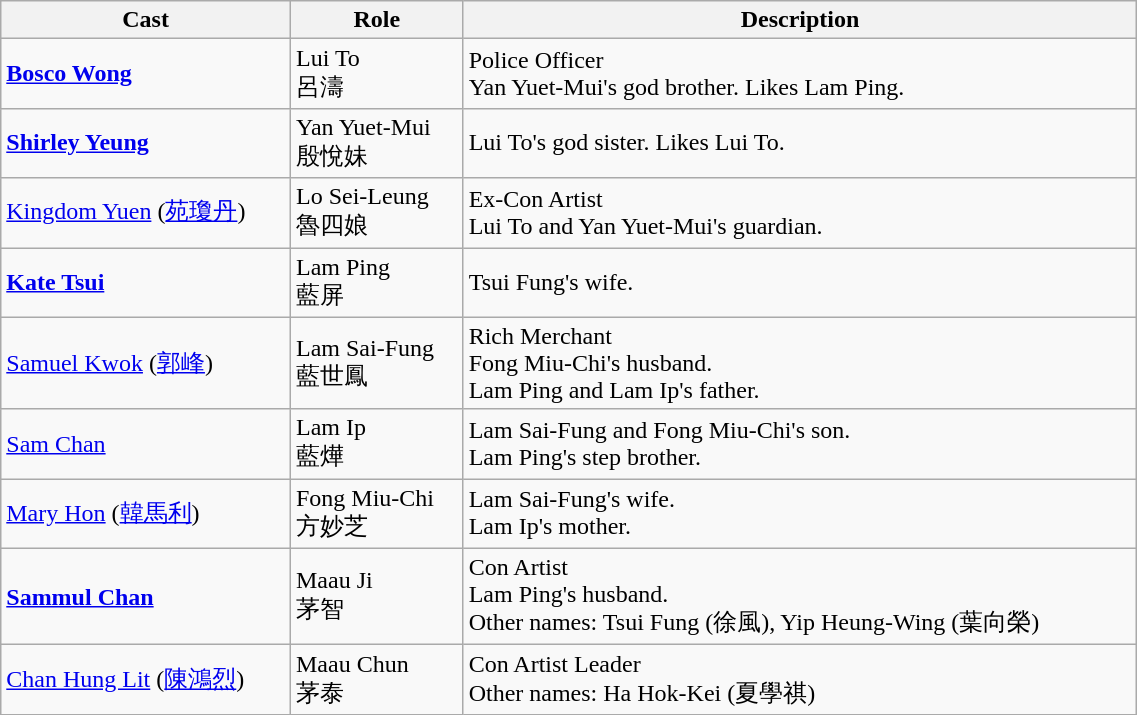<table class="wikitable" width="60%">
<tr>
<th>Cast</th>
<th>Role</th>
<th>Description</th>
</tr>
<tr>
<td><strong><a href='#'>Bosco Wong</a></strong></td>
<td>Lui To <br> 呂濤</td>
<td>Police Officer <br> Yan Yuet-Mui's god brother. Likes Lam Ping.</td>
</tr>
<tr>
<td><strong><a href='#'>Shirley Yeung</a></strong></td>
<td>Yan Yuet-Mui <br> 殷悅妹</td>
<td>Lui To's god sister. Likes Lui To.</td>
</tr>
<tr>
<td><a href='#'>Kingdom Yuen</a> (<a href='#'>苑瓊丹</a>)</td>
<td>Lo Sei-Leung <br> 魯四娘</td>
<td>Ex-Con Artist <br> Lui To and Yan Yuet-Mui's guardian.</td>
</tr>
<tr>
<td><strong><a href='#'>Kate Tsui</a></strong></td>
<td>Lam Ping<br> 藍屏</td>
<td>Tsui Fung's wife.</td>
</tr>
<tr>
<td><a href='#'>Samuel Kwok</a> (<a href='#'>郭峰</a>)</td>
<td>Lam Sai-Fung <br> 藍世鳳</td>
<td>Rich Merchant <br> Fong Miu-Chi's husband. <br> Lam Ping and Lam Ip's father.</td>
</tr>
<tr>
<td><a href='#'>Sam Chan</a></td>
<td>Lam Ip <br> 藍燁</td>
<td>Lam Sai-Fung and Fong Miu-Chi's son. <br> Lam Ping's step brother.</td>
</tr>
<tr>
<td><a href='#'>Mary Hon</a> (<a href='#'>韓馬利</a>)</td>
<td>Fong Miu-Chi<br> 方妙芝</td>
<td>Lam Sai-Fung's wife. <br> Lam Ip's mother.</td>
</tr>
<tr>
<td><strong><a href='#'>Sammul Chan</a></strong></td>
<td>Maau Ji <br> 茅智</td>
<td>Con Artist <br> Lam Ping's husband. <br> Other names: Tsui Fung (徐風), Yip Heung-Wing (葉向榮)</td>
</tr>
<tr>
<td><a href='#'>Chan Hung Lit</a> (<a href='#'>陳鴻烈</a>)</td>
<td>Maau Chun<br> 茅泰</td>
<td>Con Artist Leader <br> Other names: Ha Hok-Kei (夏學祺)</td>
</tr>
</table>
